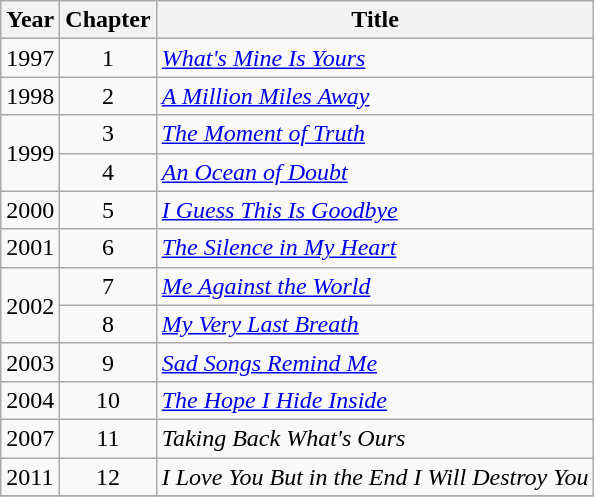<table class="wikitable">
<tr>
<th>Year</th>
<th>Chapter</th>
<th>Title</th>
</tr>
<tr>
<td>1997</td>
<td align="center">1</td>
<td><em><a href='#'>What's Mine Is Yours</a></em></td>
</tr>
<tr>
<td>1998</td>
<td align="center">2</td>
<td><em><a href='#'>A Million Miles Away</a></em></td>
</tr>
<tr>
<td align="center" rowspan="2">1999</td>
<td align="center">3</td>
<td><em><a href='#'>The Moment of Truth</a></em></td>
</tr>
<tr>
<td align="center">4</td>
<td><em><a href='#'>An Ocean of Doubt</a></em></td>
</tr>
<tr>
<td>2000</td>
<td align="center">5</td>
<td><em><a href='#'>I Guess This Is Goodbye</a></em></td>
</tr>
<tr>
<td>2001</td>
<td align="center">6</td>
<td><em><a href='#'>The Silence in My Heart</a></em></td>
</tr>
<tr>
<td align="center" rowspan="2">2002</td>
<td align="center">7</td>
<td><em><a href='#'>Me Against the World</a></em></td>
</tr>
<tr>
<td align="center">8</td>
<td><em><a href='#'>My Very Last Breath</a></em></td>
</tr>
<tr>
<td>2003</td>
<td align="center">9</td>
<td><em><a href='#'>Sad Songs Remind Me</a></em></td>
</tr>
<tr>
<td>2004</td>
<td align="center">10</td>
<td><em><a href='#'>The Hope I Hide Inside</a></em></td>
</tr>
<tr>
<td>2007</td>
<td align="center">11</td>
<td><em>Taking Back What's Ours</em></td>
</tr>
<tr>
<td>2011</td>
<td align="center">12</td>
<td><em>I Love You But in the End I Will Destroy You</em></td>
</tr>
<tr>
</tr>
</table>
